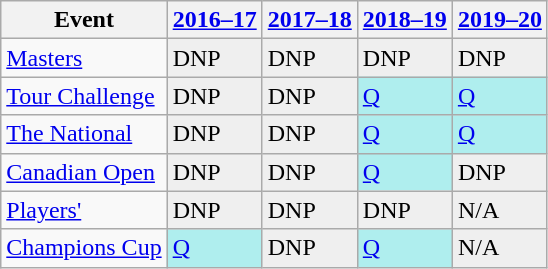<table class="wikitable" border="1">
<tr>
<th>Event</th>
<th><a href='#'>2016–17</a></th>
<th><a href='#'>2017–18</a></th>
<th><a href='#'>2018–19</a></th>
<th><a href='#'>2019–20</a></th>
</tr>
<tr>
<td><a href='#'>Masters</a></td>
<td style="background:#EFEFEF;">DNP</td>
<td style="background:#EFEFEF;">DNP</td>
<td style="background:#EFEFEF;">DNP</td>
<td style="background:#EFEFEF;">DNP</td>
</tr>
<tr>
<td><a href='#'>Tour Challenge</a></td>
<td style="background:#EFEFEF;">DNP</td>
<td style="background:#EFEFEF;">DNP</td>
<td style="background:#afeeee;"><a href='#'>Q</a></td>
<td style="background:#afeeee;"><a href='#'>Q</a></td>
</tr>
<tr>
<td><a href='#'>The National</a></td>
<td style="background:#EFEFEF;">DNP</td>
<td style="background:#EFEFEF;">DNP</td>
<td style="background:#afeeee;"><a href='#'>Q</a></td>
<td style="background:#afeeee;"><a href='#'>Q</a></td>
</tr>
<tr>
<td><a href='#'>Canadian Open</a></td>
<td style="background:#EFEFEF;">DNP</td>
<td style="background:#EFEFEF;">DNP</td>
<td style="background:#afeeee;"><a href='#'>Q</a></td>
<td style="background:#EFEFEF;">DNP</td>
</tr>
<tr>
<td><a href='#'>Players'</a></td>
<td style="background:#EFEFEF;">DNP</td>
<td style="background:#EFEFEF;">DNP</td>
<td style="background:#EFEFEF;">DNP</td>
<td style="background:#EFEFEF;">N/A</td>
</tr>
<tr>
<td><a href='#'>Champions Cup</a></td>
<td style="background:#afeeee;"><a href='#'>Q</a></td>
<td style="background:#EFEFEF;">DNP</td>
<td style="background:#afeeee;"><a href='#'>Q</a></td>
<td style="background:#EFEFEF;">N/A</td>
</tr>
</table>
